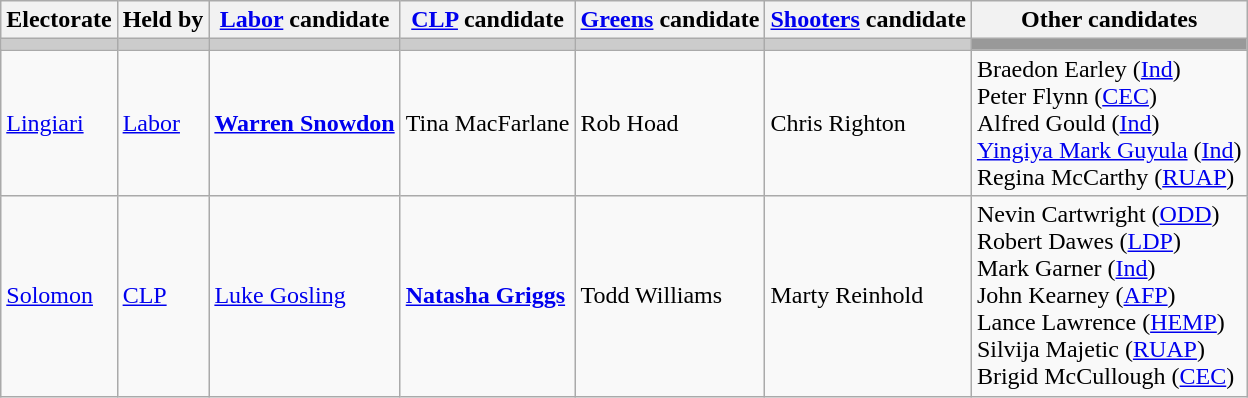<table class="wikitable">
<tr>
<th>Electorate</th>
<th>Held by</th>
<th><a href='#'>Labor</a> candidate</th>
<th><a href='#'>CLP</a> candidate</th>
<th><a href='#'>Greens</a> candidate</th>
<th><a href='#'>Shooters</a> candidate</th>
<th>Other candidates</th>
</tr>
<tr style="background:#ccc;">
<td></td>
<td></td>
<td></td>
<td></td>
<td></td>
<td></td>
<td style="background:#999;"></td>
</tr>
<tr>
<td><a href='#'>Lingiari</a></td>
<td><a href='#'>Labor</a></td>
<td><strong><a href='#'>Warren Snowdon</a></strong></td>
<td>Tina MacFarlane</td>
<td>Rob Hoad</td>
<td>Chris Righton</td>
<td>Braedon Earley (<a href='#'>Ind</a>) <br> Peter Flynn (<a href='#'>CEC</a>) <br> Alfred Gould (<a href='#'>Ind</a>) <br> <a href='#'>Yingiya Mark Guyula</a> (<a href='#'>Ind</a>) <br> Regina McCarthy (<a href='#'>RUAP</a>)</td>
</tr>
<tr>
<td><a href='#'>Solomon</a></td>
<td><a href='#'>CLP</a></td>
<td><a href='#'>Luke Gosling</a></td>
<td><strong><a href='#'>Natasha Griggs</a></strong></td>
<td>Todd Williams</td>
<td>Marty Reinhold</td>
<td>Nevin Cartwright (<a href='#'>ODD</a>)<br> Robert Dawes (<a href='#'>LDP</a>) <br> Mark Garner (<a href='#'>Ind</a>) <br> John Kearney (<a href='#'>AFP</a>) <br> Lance Lawrence (<a href='#'>HEMP</a>) <br> Silvija Majetic (<a href='#'>RUAP</a>) <br> Brigid McCullough (<a href='#'>CEC</a>)</td>
</tr>
</table>
